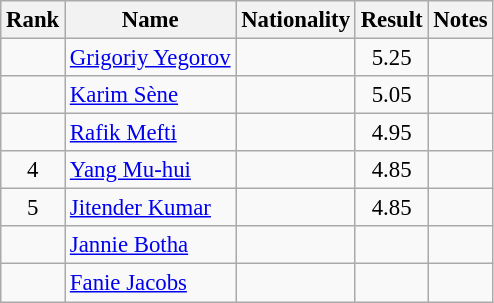<table class="wikitable sortable" style="text-align:center;font-size:95%">
<tr>
<th>Rank</th>
<th>Name</th>
<th>Nationality</th>
<th>Result</th>
<th>Notes</th>
</tr>
<tr>
<td></td>
<td align=left><a href='#'>Grigoriy Yegorov</a></td>
<td align=left></td>
<td>5.25</td>
<td></td>
</tr>
<tr>
<td></td>
<td align=left><a href='#'>Karim Sène</a></td>
<td align=left></td>
<td>5.05</td>
<td></td>
</tr>
<tr>
<td></td>
<td align=left><a href='#'>Rafik Mefti</a></td>
<td align=left></td>
<td>4.95</td>
<td></td>
</tr>
<tr>
<td>4</td>
<td align=left><a href='#'>Yang Mu-hui</a></td>
<td align=left></td>
<td>4.85</td>
<td></td>
</tr>
<tr>
<td>5</td>
<td align=left><a href='#'>Jitender Kumar</a></td>
<td align=left></td>
<td>4.85</td>
<td></td>
</tr>
<tr>
<td></td>
<td align=left><a href='#'>Jannie Botha</a></td>
<td align=left></td>
<td></td>
<td></td>
</tr>
<tr>
<td></td>
<td align=left><a href='#'>Fanie Jacobs</a></td>
<td align=left></td>
<td></td>
<td></td>
</tr>
</table>
